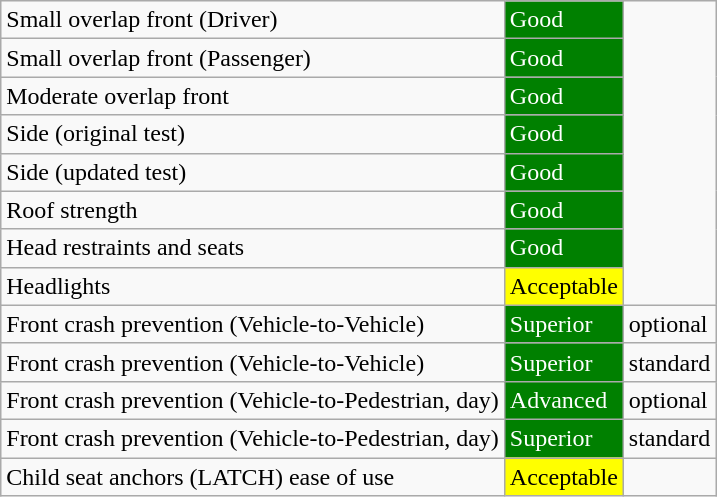<table class="wikitable">
<tr>
<td>Small overlap front (Driver)</td>
<td style="color:white;background: green">Good</td>
</tr>
<tr>
<td>Small overlap front (Passenger)</td>
<td style="color:white;background: green">Good</td>
</tr>
<tr>
<td>Moderate overlap front</td>
<td style="color:white;background: green">Good</td>
</tr>
<tr>
<td>Side (original test)</td>
<td style="color:white;background: green">Good</td>
</tr>
<tr>
<td>Side (updated test)</td>
<td style="color:white;background: green">Good</td>
</tr>
<tr>
<td>Roof strength</td>
<td style="color:white;background: green">Good</td>
</tr>
<tr>
<td>Head restraints and seats</td>
<td style="color:white;background: green">Good</td>
</tr>
<tr>
<td>Headlights</td>
<td style="color:black;background: yellow">Acceptable</td>
</tr>
<tr>
<td>Front crash prevention (Vehicle-to-Vehicle)</td>
<td style="color:white;background: green">Superior</td>
<td>optional</td>
</tr>
<tr>
<td>Front crash prevention (Vehicle-to-Vehicle)</td>
<td style="color:white;background: green">Superior</td>
<td>standard</td>
</tr>
<tr>
<td>Front crash prevention (Vehicle-to-Pedestrian, day)</td>
<td style="color:white;background: green">Advanced</td>
<td>optional</td>
</tr>
<tr>
<td>Front crash prevention (Vehicle-to-Pedestrian, day)</td>
<td style="color:white;background: green">Superior</td>
<td>standard</td>
</tr>
<tr>
<td>Child seat anchors (LATCH) ease of use</td>
<td style="color:black; background: yellow">Acceptable</td>
<td></td>
</tr>
</table>
